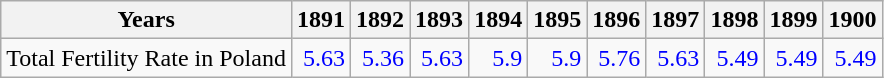<table class="wikitable " style="text-align:right">
<tr>
<th>Years</th>
<th>1891</th>
<th>1892</th>
<th>1893</th>
<th>1894</th>
<th>1895</th>
<th>1896</th>
<th>1897</th>
<th>1898</th>
<th>1899</th>
<th>1900</th>
</tr>
<tr>
<td align="left">Total Fertility Rate in Poland</td>
<td style="text-align:right; color:blue;">5.63</td>
<td style="text-align:right; color:blue;">5.36</td>
<td style="text-align:right; color:blue;">5.63</td>
<td style="text-align:right; color:blue;">5.9</td>
<td style="text-align:right; color:blue;">5.9</td>
<td style="text-align:right; color:blue;">5.76</td>
<td style="text-align:right; color:blue;">5.63</td>
<td style="text-align:right; color:blue;">5.49</td>
<td style="text-align:right; color:blue;">5.49</td>
<td style="text-align:right; color:blue;">5.49</td>
</tr>
</table>
